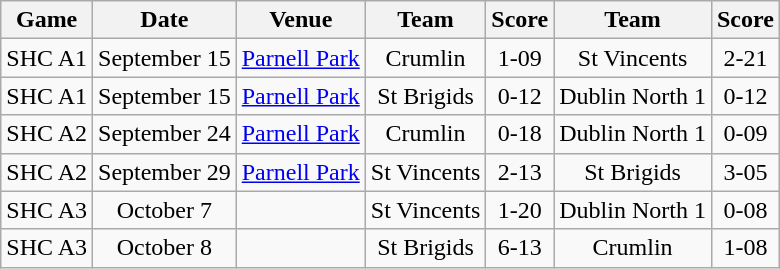<table class="wikitable">
<tr>
<th>Game</th>
<th>Date</th>
<th>Venue</th>
<th>Team</th>
<th>Score</th>
<th>Team</th>
<th>Score</th>
</tr>
<tr align="center">
<td>SHC A1</td>
<td>September 15</td>
<td><a href='#'>Parnell Park</a></td>
<td>Crumlin</td>
<td>1-09</td>
<td>St Vincents</td>
<td>2-21</td>
</tr>
<tr align="center">
<td>SHC A1</td>
<td>September 15</td>
<td><a href='#'>Parnell Park</a></td>
<td>St Brigids</td>
<td>0-12</td>
<td>Dublin North 1</td>
<td>0-12</td>
</tr>
<tr align="center">
<td>SHC A2</td>
<td>September 24</td>
<td><a href='#'>Parnell Park</a></td>
<td>Crumlin</td>
<td>0-18</td>
<td>Dublin North 1</td>
<td>0-09</td>
</tr>
<tr align="center">
<td>SHC A2</td>
<td>September 29</td>
<td><a href='#'>Parnell Park</a></td>
<td>St Vincents</td>
<td>2-13</td>
<td>St Brigids</td>
<td>3-05</td>
</tr>
<tr align="center">
<td>SHC A3</td>
<td>October 7</td>
<td></td>
<td>St Vincents</td>
<td>1-20</td>
<td>Dublin North 1</td>
<td>0-08</td>
</tr>
<tr align="center">
<td>SHC A3</td>
<td>October 8</td>
<td></td>
<td>St Brigids</td>
<td>6-13</td>
<td>Crumlin</td>
<td>1-08</td>
</tr>
</table>
